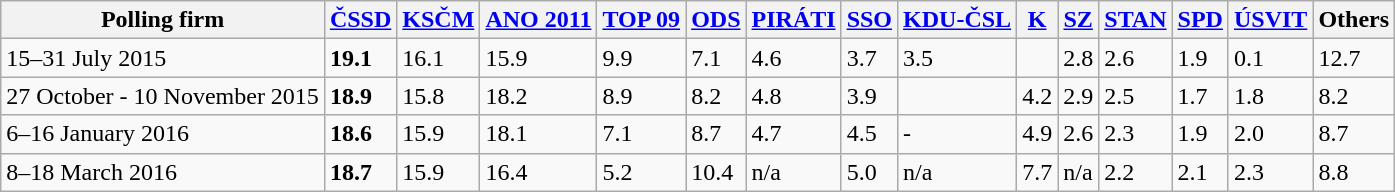<table class="wikitable">
<tr>
<th>Polling firm</th>
<th><a href='#'>ČSSD</a></th>
<th><a href='#'>KSČM</a></th>
<th><a href='#'>ANO 2011</a></th>
<th><a href='#'>TOP 09</a></th>
<th><a href='#'>ODS</a></th>
<th><a href='#'>PIRÁTI</a></th>
<th><a href='#'>SSO</a></th>
<th><a href='#'>KDU-ČSL</a></th>
<th><a href='#'>K</a></th>
<th><a href='#'>SZ</a></th>
<th><a href='#'>STAN</a></th>
<th><a href='#'>SPD</a></th>
<th><a href='#'>ÚSVIT</a></th>
<th>Others</th>
</tr>
<tr>
<td> 15–31 July 2015</td>
<td><strong>19.1</strong></td>
<td>16.1</td>
<td>15.9</td>
<td>9.9</td>
<td>7.1</td>
<td>4.6</td>
<td>3.7</td>
<td>3.5</td>
<td></td>
<td>2.8</td>
<td>2.6</td>
<td>1.9</td>
<td>0.1</td>
<td>12.7</td>
</tr>
<tr>
<td> 27  October - 10 November 2015</td>
<td><strong>18.9</strong></td>
<td>15.8</td>
<td>18.2</td>
<td>8.9</td>
<td>8.2</td>
<td>4.8</td>
<td>3.9</td>
<td></td>
<td>4.2</td>
<td>2.9</td>
<td>2.5</td>
<td>1.7</td>
<td>1.8</td>
<td>8.2</td>
</tr>
<tr>
<td> 6–16 January 2016</td>
<td><strong>18.6</strong></td>
<td>15.9</td>
<td>18.1</td>
<td>7.1</td>
<td>8.7</td>
<td>4.7</td>
<td>4.5</td>
<td>-</td>
<td>4.9</td>
<td>2.6</td>
<td>2.3</td>
<td>1.9</td>
<td>2.0</td>
<td>8.7</td>
</tr>
<tr>
<td> 8–18 March 2016</td>
<td><strong>18.7</strong></td>
<td>15.9</td>
<td>16.4</td>
<td>5.2</td>
<td>10.4</td>
<td>n/a</td>
<td>5.0</td>
<td>n/a</td>
<td>7.7</td>
<td>n/a</td>
<td>2.2</td>
<td>2.1</td>
<td>2.3</td>
<td>8.8</td>
</tr>
</table>
